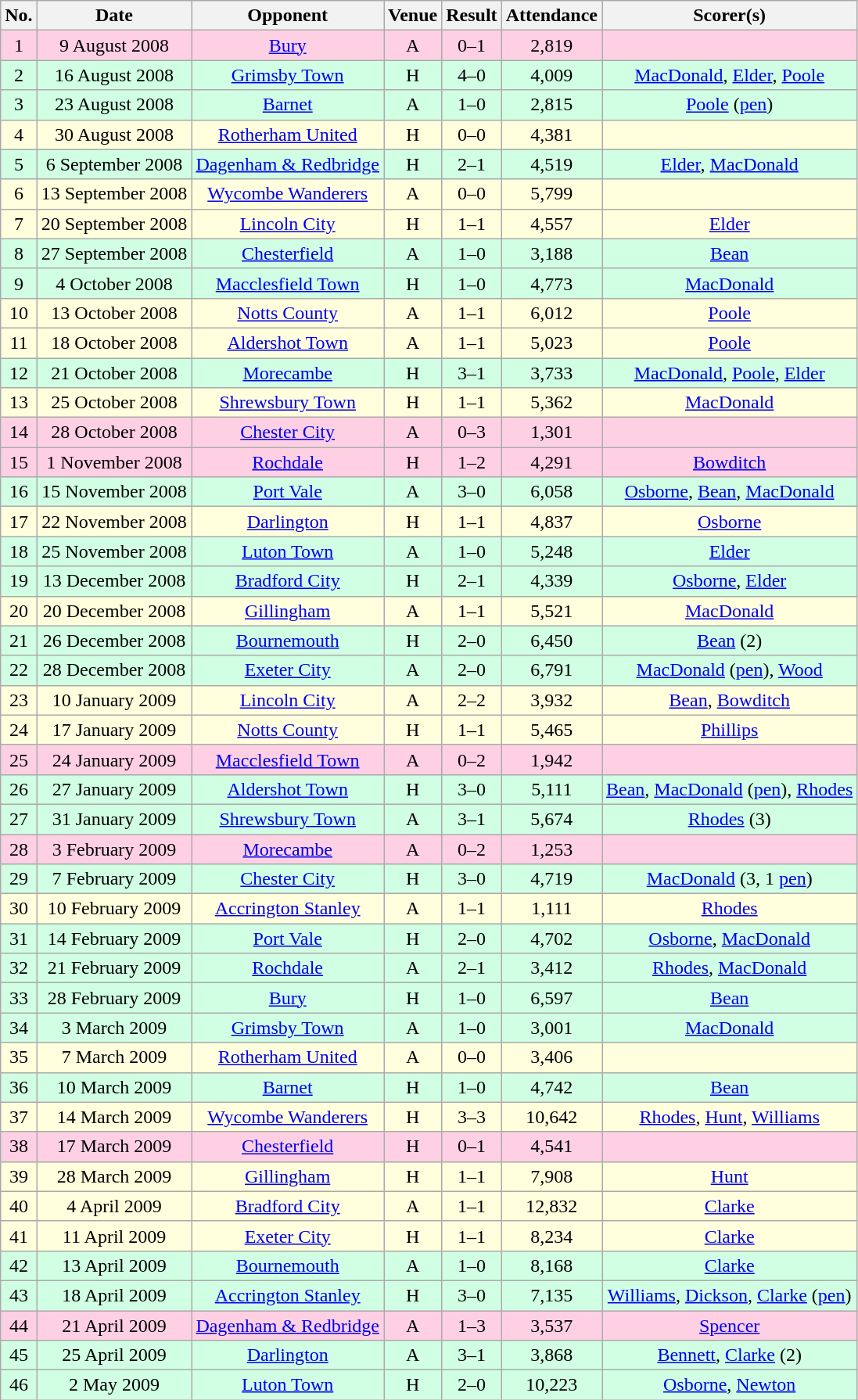<table class="wikitable sortable" style="text-align:center;">
<tr>
<th>No.</th>
<th>Date</th>
<th>Opponent</th>
<th>Venue</th>
<th>Result</th>
<th>Attendance</th>
<th>Scorer(s)</th>
</tr>
<tr style="background:#ffd0e3;">
<td>1</td>
<td>9 August 2008</td>
<td><a href='#'>Bury</a></td>
<td>A</td>
<td>0–1</td>
<td>2,819</td>
<td></td>
</tr>
<tr style="background:#d0ffe3;">
<td>2</td>
<td>16 August 2008</td>
<td><a href='#'>Grimsby Town</a></td>
<td>H</td>
<td>4–0</td>
<td>4,009</td>
<td><a href='#'>MacDonald</a>, <a href='#'>Elder</a>, <a href='#'>Poole</a></td>
</tr>
<tr style="background:#d0ffe3;">
<td>3</td>
<td>23 August 2008</td>
<td><a href='#'>Barnet</a></td>
<td>A</td>
<td>1–0</td>
<td>2,815</td>
<td><a href='#'>Poole</a> (<a href='#'>pen</a>)</td>
</tr>
<tr style="background:#ffd;">
<td>4</td>
<td>30 August 2008</td>
<td><a href='#'>Rotherham United</a></td>
<td>H</td>
<td>0–0</td>
<td>4,381</td>
<td></td>
</tr>
<tr style="background:#d0ffe3;">
<td>5</td>
<td>6 September 2008</td>
<td><a href='#'>Dagenham & Redbridge</a></td>
<td>H</td>
<td>2–1</td>
<td>4,519</td>
<td><a href='#'>Elder</a>, <a href='#'>MacDonald</a></td>
</tr>
<tr style="background:#ffd;">
<td>6</td>
<td>13 September 2008</td>
<td><a href='#'>Wycombe Wanderers</a></td>
<td>A</td>
<td>0–0</td>
<td>5,799</td>
<td></td>
</tr>
<tr style="background:#ffd;">
<td>7</td>
<td>20 September 2008</td>
<td><a href='#'>Lincoln City</a></td>
<td>H</td>
<td>1–1</td>
<td>4,557</td>
<td><a href='#'>Elder</a></td>
</tr>
<tr style="background:#d0ffe3;">
<td>8</td>
<td>27 September 2008</td>
<td><a href='#'>Chesterfield</a></td>
<td>A</td>
<td>1–0</td>
<td>3,188</td>
<td><a href='#'>Bean</a></td>
</tr>
<tr style="background:#d0ffe3;">
<td>9</td>
<td>4 October 2008</td>
<td><a href='#'>Macclesfield Town</a></td>
<td>H</td>
<td>1–0</td>
<td>4,773</td>
<td><a href='#'>MacDonald</a></td>
</tr>
<tr style="background:#ffd;">
<td>10</td>
<td>13 October 2008</td>
<td><a href='#'>Notts County</a></td>
<td>A</td>
<td>1–1</td>
<td>6,012</td>
<td><a href='#'>Poole</a></td>
</tr>
<tr style="background:#ffd;">
<td>11</td>
<td>18 October 2008</td>
<td><a href='#'>Aldershot Town</a></td>
<td>A</td>
<td>1–1</td>
<td>5,023</td>
<td><a href='#'>Poole</a></td>
</tr>
<tr style="background:#d0ffe3;">
<td>12</td>
<td>21 October 2008</td>
<td><a href='#'>Morecambe</a></td>
<td>H</td>
<td>3–1</td>
<td>3,733</td>
<td><a href='#'>MacDonald</a>, <a href='#'>Poole</a>, <a href='#'>Elder</a></td>
</tr>
<tr style="background:#ffd;">
<td>13</td>
<td>25 October 2008</td>
<td><a href='#'>Shrewsbury Town</a></td>
<td>H</td>
<td>1–1</td>
<td>5,362</td>
<td><a href='#'>MacDonald</a></td>
</tr>
<tr style="background:#ffd0e3;">
<td>14</td>
<td>28 October 2008</td>
<td><a href='#'>Chester City</a></td>
<td>A</td>
<td>0–3</td>
<td>1,301</td>
<td></td>
</tr>
<tr style="background:#ffd0e3;">
<td>15</td>
<td>1 November 2008</td>
<td><a href='#'>Rochdale</a></td>
<td>H</td>
<td>1–2</td>
<td>4,291</td>
<td><a href='#'>Bowditch</a></td>
</tr>
<tr style="background:#d0ffe3;">
<td>16</td>
<td>15 November 2008</td>
<td><a href='#'>Port Vale</a></td>
<td>A</td>
<td>3–0</td>
<td>6,058</td>
<td><a href='#'>Osborne</a>, <a href='#'>Bean</a>, <a href='#'>MacDonald</a></td>
</tr>
<tr style="background:#ffd;">
<td>17</td>
<td>22 November 2008</td>
<td><a href='#'>Darlington</a></td>
<td>H</td>
<td>1–1</td>
<td>4,837</td>
<td><a href='#'>Osborne</a></td>
</tr>
<tr style="background:#d0ffe3;">
<td>18</td>
<td>25 November 2008</td>
<td><a href='#'>Luton Town</a></td>
<td>A</td>
<td>1–0</td>
<td>5,248</td>
<td><a href='#'>Elder</a></td>
</tr>
<tr style="background:#d0ffe3;">
<td>19</td>
<td>13 December 2008</td>
<td><a href='#'>Bradford City</a></td>
<td>H</td>
<td>2–1</td>
<td>4,339</td>
<td><a href='#'>Osborne</a>, <a href='#'>Elder</a></td>
</tr>
<tr style="background:#ffd;">
<td>20</td>
<td>20 December 2008</td>
<td><a href='#'>Gillingham</a></td>
<td>A</td>
<td>1–1</td>
<td>5,521</td>
<td><a href='#'>MacDonald</a></td>
</tr>
<tr style="background:#d0ffe3;">
<td>21</td>
<td>26 December 2008</td>
<td><a href='#'>Bournemouth</a></td>
<td>H</td>
<td>2–0</td>
<td>6,450</td>
<td><a href='#'>Bean</a> (2)</td>
</tr>
<tr style="background:#d0ffe3;">
<td>22</td>
<td>28 December 2008</td>
<td><a href='#'>Exeter City</a></td>
<td>A</td>
<td>2–0</td>
<td>6,791</td>
<td><a href='#'>MacDonald</a> (<a href='#'>pen</a>), <a href='#'>Wood</a></td>
</tr>
<tr style="background:#ffd;">
<td>23</td>
<td>10 January 2009</td>
<td><a href='#'>Lincoln City</a></td>
<td>A</td>
<td>2–2</td>
<td>3,932</td>
<td><a href='#'>Bean</a>, <a href='#'>Bowditch</a></td>
</tr>
<tr style="background:#ffd;">
<td>24</td>
<td>17 January 2009</td>
<td><a href='#'>Notts County</a></td>
<td>H</td>
<td>1–1</td>
<td>5,465</td>
<td><a href='#'>Phillips</a></td>
</tr>
<tr style="background:#ffd0e3;">
<td>25</td>
<td>24 January 2009</td>
<td><a href='#'>Macclesfield Town</a></td>
<td>A</td>
<td>0–2</td>
<td>1,942</td>
<td></td>
</tr>
<tr style="background:#d0ffe3;">
<td>26</td>
<td>27 January 2009</td>
<td><a href='#'>Aldershot Town</a></td>
<td>H</td>
<td>3–0</td>
<td>5,111</td>
<td><a href='#'>Bean</a>, <a href='#'>MacDonald</a> (<a href='#'>pen</a>), <a href='#'>Rhodes</a></td>
</tr>
<tr style="background:#d0ffe3;">
<td>27</td>
<td>31 January 2009</td>
<td><a href='#'>Shrewsbury Town</a></td>
<td>A</td>
<td>3–1</td>
<td>5,674</td>
<td><a href='#'>Rhodes</a> (3)</td>
</tr>
<tr style="background:#ffd0e3;">
<td>28</td>
<td>3 February 2009</td>
<td><a href='#'>Morecambe</a></td>
<td>A</td>
<td>0–2</td>
<td>1,253</td>
<td></td>
</tr>
<tr style="background:#d0ffe3;">
<td>29</td>
<td>7 February 2009</td>
<td><a href='#'>Chester City</a></td>
<td>H</td>
<td>3–0</td>
<td>4,719</td>
<td><a href='#'>MacDonald</a> (3, 1 <a href='#'>pen</a>)</td>
</tr>
<tr style="background:#ffd;">
<td>30</td>
<td>10 February 2009</td>
<td><a href='#'>Accrington Stanley</a></td>
<td>A</td>
<td>1–1</td>
<td>1,111</td>
<td><a href='#'>Rhodes</a></td>
</tr>
<tr style="background:#d0ffe3;">
<td>31</td>
<td>14 February 2009</td>
<td><a href='#'>Port Vale</a></td>
<td>H</td>
<td>2–0</td>
<td>4,702</td>
<td><a href='#'>Osborne</a>, <a href='#'>MacDonald</a></td>
</tr>
<tr style="background:#d0ffe3;">
<td>32</td>
<td>21 February 2009</td>
<td><a href='#'>Rochdale</a></td>
<td>A</td>
<td>2–1</td>
<td>3,412</td>
<td><a href='#'>Rhodes</a>, <a href='#'>MacDonald</a></td>
</tr>
<tr style="background:#d0ffe3;">
<td>33</td>
<td>28 February 2009</td>
<td><a href='#'>Bury</a></td>
<td>H</td>
<td>1–0</td>
<td>6,597</td>
<td><a href='#'>Bean</a></td>
</tr>
<tr style="background:#d0ffe3;">
<td>34</td>
<td>3 March 2009</td>
<td><a href='#'>Grimsby Town</a></td>
<td>A</td>
<td>1–0</td>
<td>3,001</td>
<td><a href='#'>MacDonald</a></td>
</tr>
<tr style="background:#ffd;">
<td>35</td>
<td>7 March 2009</td>
<td><a href='#'>Rotherham United</a></td>
<td>A</td>
<td>0–0</td>
<td>3,406</td>
<td></td>
</tr>
<tr style="background:#d0ffe3;">
<td>36</td>
<td>10 March 2009</td>
<td><a href='#'>Barnet</a></td>
<td>H</td>
<td>1–0</td>
<td>4,742</td>
<td><a href='#'>Bean</a></td>
</tr>
<tr style="background:#ffd;">
<td>37</td>
<td>14 March 2009</td>
<td><a href='#'>Wycombe Wanderers</a></td>
<td>H</td>
<td>3–3</td>
<td>10,642</td>
<td><a href='#'>Rhodes</a>, <a href='#'>Hunt</a>, <a href='#'>Williams</a></td>
</tr>
<tr style="background:#ffd0e3;">
<td>38</td>
<td>17 March 2009</td>
<td><a href='#'>Chesterfield</a></td>
<td>H</td>
<td>0–1</td>
<td>4,541</td>
<td></td>
</tr>
<tr style="background:#ffd;">
<td>39</td>
<td>28 March 2009</td>
<td><a href='#'>Gillingham</a></td>
<td>H</td>
<td>1–1</td>
<td>7,908</td>
<td><a href='#'>Hunt</a></td>
</tr>
<tr style="background:#ffd;">
<td>40</td>
<td>4 April 2009</td>
<td><a href='#'>Bradford City</a></td>
<td>A</td>
<td>1–1</td>
<td>12,832</td>
<td><a href='#'>Clarke</a></td>
</tr>
<tr style="background:#ffd;">
<td>41</td>
<td>11 April 2009</td>
<td><a href='#'>Exeter City</a></td>
<td>H</td>
<td>1–1</td>
<td>8,234</td>
<td><a href='#'>Clarke</a></td>
</tr>
<tr style="background:#d0ffe3;">
<td>42</td>
<td>13 April 2009</td>
<td><a href='#'>Bournemouth</a></td>
<td>A</td>
<td>1–0</td>
<td>8,168</td>
<td><a href='#'>Clarke</a></td>
</tr>
<tr style="background:#d0ffe3;">
<td>43</td>
<td>18 April 2009</td>
<td><a href='#'>Accrington Stanley</a></td>
<td>H</td>
<td>3–0</td>
<td>7,135</td>
<td><a href='#'>Williams</a>, <a href='#'>Dickson</a>, <a href='#'>Clarke</a> (<a href='#'>pen</a>)</td>
</tr>
<tr style="background:#ffd0e3;">
<td>44</td>
<td>21 April 2009</td>
<td><a href='#'>Dagenham & Redbridge</a></td>
<td>A</td>
<td>1–3</td>
<td>3,537</td>
<td><a href='#'>Spencer</a></td>
</tr>
<tr style="background:#d0ffe3;">
<td>45</td>
<td>25 April 2009</td>
<td><a href='#'>Darlington</a></td>
<td>A</td>
<td>3–1</td>
<td>3,868</td>
<td><a href='#'>Bennett</a>, <a href='#'>Clarke</a> (2)</td>
</tr>
<tr style="background:#d0ffe3;">
<td>46</td>
<td>2 May 2009</td>
<td><a href='#'>Luton Town</a></td>
<td>H</td>
<td>2–0</td>
<td>10,223</td>
<td><a href='#'>Osborne</a>, <a href='#'>Newton</a></td>
</tr>
</table>
